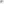<table>
<tr>
<th scope=row style="text-align:left"></th>
<td></td>
<td><hr></td>
<td></td>
</tr>
</table>
